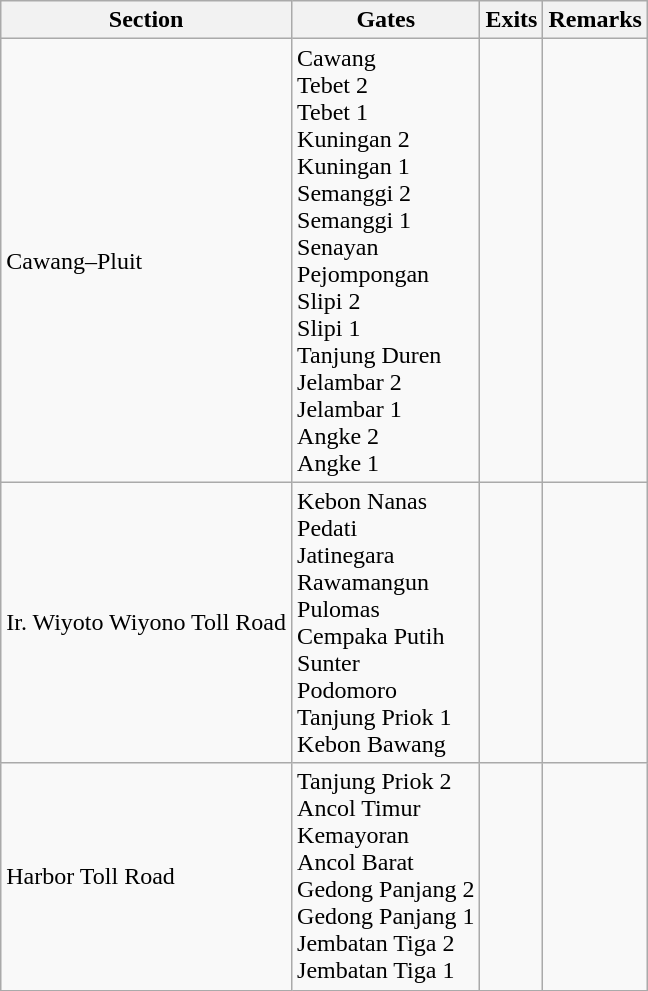<table class="wikitable">
<tr>
<th>Section</th>
<th>Gates</th>
<th>Exits</th>
<th>Remarks</th>
</tr>
<tr>
<td>Cawang–Pluit</td>
<td>Cawang<br>Tebet 2<br>Tebet 1<br>Kuningan 2<br>Kuningan 1<br>Semanggi 2<br>Semanggi 1<br>Senayan<br>Pejompongan<br>Slipi 2<br>Slipi 1<br>Tanjung Duren<br>Jelambar 2<br>Jelambar 1<br>Angke 2<br>Angke 1</td>
<td></td>
<td></td>
</tr>
<tr>
<td>Ir. Wiyoto Wiyono Toll Road</td>
<td>Kebon Nanas<br>Pedati<br>Jatinegara<br>Rawamangun<br>Pulomas<br>Cempaka Putih<br>Sunter<br>Podomoro<br>Tanjung Priok 1<br>Kebon Bawang</td>
<td></td>
<td></td>
</tr>
<tr>
<td>Harbor Toll Road</td>
<td>Tanjung Priok 2<br>Ancol Timur<br>Kemayoran<br>Ancol Barat<br>Gedong Panjang 2<br>Gedong Panjang 1<br>Jembatan Tiga 2<br>Jembatan Tiga 1</td>
<td></td>
<td></td>
</tr>
</table>
